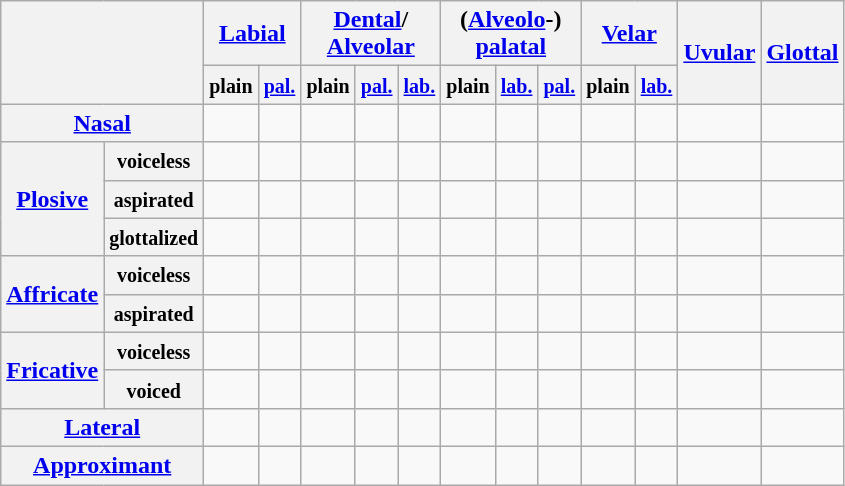<table class="wikitable" style="text-align:center">
<tr>
<th colspan="2" rowspan="2"></th>
<th colspan="2"><a href='#'>Labial</a></th>
<th colspan="3"><a href='#'>Dental</a>/<br><a href='#'>Alveolar</a></th>
<th colspan="3">(<a href='#'>Alveolo</a>-)<a href='#'><br>palatal</a></th>
<th colspan="2"><a href='#'>Velar</a></th>
<th rowspan="2"><a href='#'>Uvular</a></th>
<th rowspan="2"><a href='#'>Glottal</a></th>
</tr>
<tr>
<th><small>plain</small></th>
<th><small><a href='#'>pal.</a></small></th>
<th><small>plain</small></th>
<th><small><a href='#'>pal.</a></small></th>
<th><small><a href='#'>lab.</a></small></th>
<th><small>plain</small></th>
<th><small><a href='#'>lab.</a></small></th>
<th><small><a href='#'>pal.</a></small></th>
<th><small>plain</small></th>
<th><small><a href='#'>lab.</a></small></th>
</tr>
<tr>
<th colspan="2"><a href='#'>Nasal</a></th>
<td></td>
<td></td>
<td></td>
<td></td>
<td></td>
<td></td>
<td></td>
<td></td>
<td></td>
<td></td>
<td></td>
<td></td>
</tr>
<tr>
<th rowspan="3"><a href='#'>Plosive</a></th>
<th><small>voiceless</small></th>
<td></td>
<td></td>
<td></td>
<td></td>
<td></td>
<td></td>
<td></td>
<td></td>
<td></td>
<td></td>
<td></td>
<td></td>
</tr>
<tr>
<th><small>aspirated</small></th>
<td></td>
<td></td>
<td></td>
<td></td>
<td></td>
<td></td>
<td></td>
<td></td>
<td></td>
<td></td>
<td></td>
<td></td>
</tr>
<tr>
<th><small>glottalized</small></th>
<td></td>
<td></td>
<td></td>
<td></td>
<td></td>
<td></td>
<td></td>
<td></td>
<td></td>
<td></td>
<td></td>
<td></td>
</tr>
<tr>
<th rowspan="2"><a href='#'>Affricate</a></th>
<th><small>voiceless</small></th>
<td></td>
<td></td>
<td></td>
<td></td>
<td></td>
<td></td>
<td></td>
<td></td>
<td></td>
<td></td>
<td></td>
<td></td>
</tr>
<tr>
<th><small>aspirated</small></th>
<td></td>
<td></td>
<td></td>
<td></td>
<td></td>
<td></td>
<td></td>
<td></td>
<td></td>
<td></td>
<td></td>
<td></td>
</tr>
<tr>
<th rowspan="2"><a href='#'>Fricative</a></th>
<th><small>voiceless</small></th>
<td></td>
<td></td>
<td></td>
<td></td>
<td></td>
<td></td>
<td></td>
<td></td>
<td></td>
<td></td>
<td></td>
<td></td>
</tr>
<tr>
<th><small>voiced</small></th>
<td></td>
<td></td>
<td></td>
<td></td>
<td></td>
<td></td>
<td></td>
<td></td>
<td></td>
<td></td>
<td></td>
<td></td>
</tr>
<tr>
<th colspan="2"><a href='#'>Lateral</a></th>
<td></td>
<td></td>
<td></td>
<td></td>
<td></td>
<td></td>
<td></td>
<td></td>
<td></td>
<td></td>
<td></td>
<td></td>
</tr>
<tr>
<th colspan="2"><a href='#'>Approximant</a></th>
<td></td>
<td></td>
<td></td>
<td></td>
<td></td>
<td></td>
<td></td>
<td></td>
<td></td>
<td></td>
<td></td>
<td></td>
</tr>
</table>
